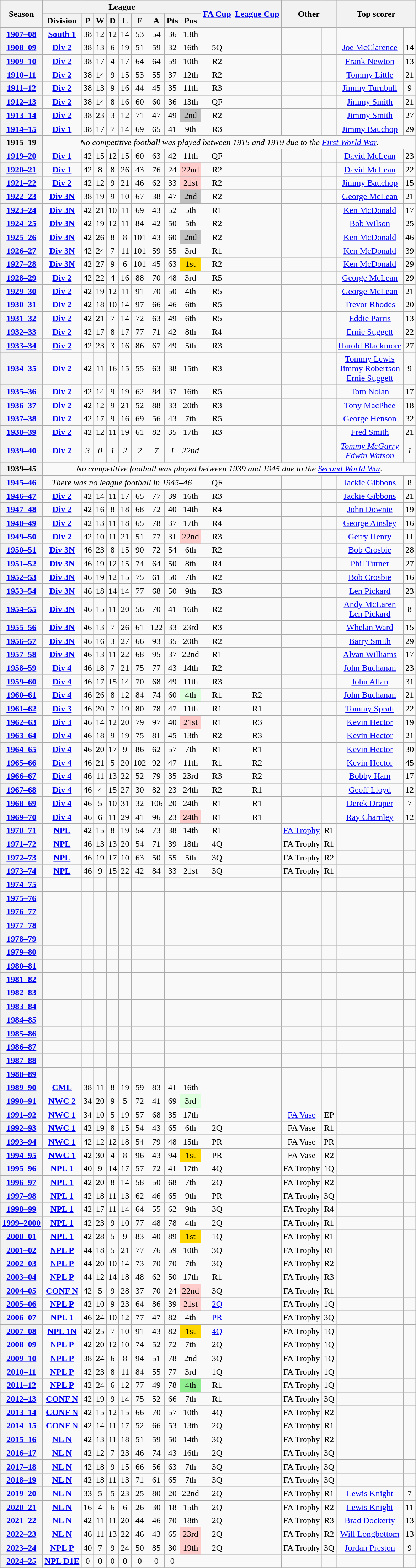<table class="wikitable" style="text-align: center">
<tr>
<th rowspan=2>Season</th>
<th colspan=9>League</th>
<th rowspan=2><a href='#'>FA Cup</a></th>
<th rowspan=2><a href='#'>League Cup</a></th>
<th rowspan=2 colspan=2>Other</th>
<th rowspan=2 colspan=2>Top scorer</th>
</tr>
<tr>
<th>Division</th>
<th>P</th>
<th>W</th>
<th>D</th>
<th>L</th>
<th>F</th>
<th>A</th>
<th>Pts</th>
<th>Pos</th>
</tr>
<tr>
<th><a href='#'>1907–08</a></th>
<td><strong><a href='#'>South 1</a></strong></td>
<td>38</td>
<td>12</td>
<td>12</td>
<td>14</td>
<td>53</td>
<td>54</td>
<td>36</td>
<td>13th</td>
<td></td>
<td></td>
<td></td>
<td></td>
<td></td>
<td></td>
</tr>
<tr>
<th><a href='#'>1908–09</a></th>
<td><strong><a href='#'>Div 2</a></strong></td>
<td>38</td>
<td>13</td>
<td>6</td>
<td>19</td>
<td>51</td>
<td>59</td>
<td>32</td>
<td>16th</td>
<td>5Q</td>
<td></td>
<td></td>
<td></td>
<td><a href='#'>Joe McClarence</a></td>
<td>14</td>
</tr>
<tr>
<th><a href='#'>1909–10</a></th>
<td><strong><a href='#'>Div 2</a></strong></td>
<td>38</td>
<td>17</td>
<td>4</td>
<td>17</td>
<td>64</td>
<td>64</td>
<td>59</td>
<td>10th</td>
<td>R2</td>
<td></td>
<td></td>
<td></td>
<td><a href='#'>Frank Newton</a></td>
<td>13</td>
</tr>
<tr>
<th><a href='#'>1910–11</a></th>
<td><strong><a href='#'>Div 2</a></strong></td>
<td>38</td>
<td>14</td>
<td>9</td>
<td>15</td>
<td>53</td>
<td>55</td>
<td>37</td>
<td>12th</td>
<td>R2</td>
<td></td>
<td></td>
<td></td>
<td><a href='#'>Tommy Little</a></td>
<td>21</td>
</tr>
<tr>
<th><a href='#'>1911–12</a></th>
<td><strong><a href='#'>Div 2</a></strong></td>
<td>38</td>
<td>13</td>
<td>9</td>
<td>16</td>
<td>44</td>
<td>45</td>
<td>35</td>
<td>11th</td>
<td>R3</td>
<td></td>
<td></td>
<td></td>
<td><a href='#'>Jimmy Turnbull</a></td>
<td>9</td>
</tr>
<tr>
<th><a href='#'>1912–13</a></th>
<td><strong><a href='#'>Div 2</a></strong></td>
<td>38</td>
<td>14</td>
<td>8</td>
<td>16</td>
<td>60</td>
<td>60</td>
<td>36</td>
<td>13th</td>
<td>QF</td>
<td></td>
<td></td>
<td></td>
<td><a href='#'>Jimmy Smith</a></td>
<td>21</td>
</tr>
<tr>
<th><a href='#'>1913–14</a></th>
<td><strong><a href='#'>Div 2</a></strong></td>
<td>38</td>
<td>23</td>
<td>3</td>
<td>12</td>
<td>71</td>
<td>47</td>
<td>49</td>
<td bgcolor=silver>2nd</td>
<td>R2</td>
<td></td>
<td></td>
<td></td>
<td><a href='#'>Jimmy Smith</a></td>
<td>27</td>
</tr>
<tr>
<th><a href='#'>1914–15</a></th>
<td><strong><a href='#'>Div 1</a></strong></td>
<td>38</td>
<td>17</td>
<td>7</td>
<td>14</td>
<td>69</td>
<td>65</td>
<td>41</td>
<td>9th</td>
<td>R3</td>
<td></td>
<td></td>
<td></td>
<td><a href='#'>Jimmy Bauchop</a></td>
<td>29</td>
</tr>
<tr>
<th>1915–19</th>
<td colspan="15"><em>No competitive football was played between 1915 and 1919 due to the <a href='#'>First World War</a>.</em></td>
</tr>
<tr>
<th><a href='#'>1919–20</a></th>
<td><strong><a href='#'>Div 1</a></strong></td>
<td>42</td>
<td>15</td>
<td>12</td>
<td>15</td>
<td>60</td>
<td>63</td>
<td>42</td>
<td>11th</td>
<td>QF</td>
<td></td>
<td></td>
<td></td>
<td><a href='#'>David McLean</a></td>
<td>23</td>
</tr>
<tr>
<th><a href='#'>1920–21</a></th>
<td><strong><a href='#'>Div 1</a></strong></td>
<td>42</td>
<td>8</td>
<td>8</td>
<td>26</td>
<td>43</td>
<td>76</td>
<td>24</td>
<td bgcolor="#FFCCCC">22nd</td>
<td>R2</td>
<td></td>
<td></td>
<td></td>
<td><a href='#'>David McLean</a></td>
<td>22</td>
</tr>
<tr>
<th><a href='#'>1921–22</a></th>
<td><strong><a href='#'>Div 2</a></strong></td>
<td>42</td>
<td>12</td>
<td>9</td>
<td>21</td>
<td>46</td>
<td>62</td>
<td>33</td>
<td bgcolor="#FFCCCC">21st</td>
<td>R2</td>
<td></td>
<td></td>
<td></td>
<td><a href='#'>Jimmy Bauchop</a></td>
<td>15</td>
</tr>
<tr>
<th><a href='#'>1922–23</a></th>
<td><strong><a href='#'>Div 3N</a></strong></td>
<td>38</td>
<td>19</td>
<td>9</td>
<td>10</td>
<td>67</td>
<td>38</td>
<td>47</td>
<td bgcolor=silver>2nd</td>
<td>R2</td>
<td></td>
<td></td>
<td></td>
<td><a href='#'>George McLean</a></td>
<td>21</td>
</tr>
<tr>
<th><a href='#'>1923–24</a></th>
<td><strong><a href='#'>Div 3N</a></strong></td>
<td>42</td>
<td>21</td>
<td>10</td>
<td>11</td>
<td>69</td>
<td>43</td>
<td>52</td>
<td>5th</td>
<td>R1</td>
<td></td>
<td></td>
<td></td>
<td><a href='#'>Ken McDonald</a></td>
<td>17</td>
</tr>
<tr>
<th><a href='#'>1924–25</a></th>
<td><strong><a href='#'>Div 3N</a></strong></td>
<td>42</td>
<td>19</td>
<td>12</td>
<td>11</td>
<td>84</td>
<td>42</td>
<td>50</td>
<td>5th</td>
<td>R2</td>
<td></td>
<td></td>
<td></td>
<td><a href='#'>Bob Wilson</a></td>
<td>25</td>
</tr>
<tr>
<th><a href='#'>1925–26</a></th>
<td><strong><a href='#'>Div 3N</a></strong></td>
<td>42</td>
<td>26</td>
<td>8</td>
<td>8</td>
<td>101</td>
<td>43</td>
<td>60</td>
<td bgcolor=silver>2nd</td>
<td>R2</td>
<td></td>
<td></td>
<td></td>
<td><a href='#'>Ken McDonald</a></td>
<td>46</td>
</tr>
<tr>
<th><a href='#'>1926–27</a></th>
<td><strong><a href='#'>Div 3N</a></strong></td>
<td>42</td>
<td>24</td>
<td>7</td>
<td>11</td>
<td>101</td>
<td>59</td>
<td>55</td>
<td>3rd</td>
<td>R1</td>
<td></td>
<td></td>
<td></td>
<td><a href='#'>Ken McDonald</a></td>
<td>39</td>
</tr>
<tr>
<th><a href='#'>1927–28</a></th>
<td><strong><a href='#'>Div 3N</a></strong></td>
<td>42</td>
<td>27</td>
<td>9</td>
<td>6</td>
<td>101</td>
<td>45</td>
<td>63</td>
<td bgcolor=gold>1st</td>
<td>R2</td>
<td></td>
<td></td>
<td></td>
<td><a href='#'>Ken McDonald</a></td>
<td>29</td>
</tr>
<tr>
<th><a href='#'>1928–29</a></th>
<td><strong><a href='#'>Div 2</a></strong></td>
<td>42</td>
<td>22</td>
<td>4</td>
<td>16</td>
<td>88</td>
<td>70</td>
<td>48</td>
<td>3rd</td>
<td>R5</td>
<td></td>
<td></td>
<td></td>
<td><a href='#'>George McLean</a></td>
<td>29</td>
</tr>
<tr>
<th><a href='#'>1929–30</a></th>
<td><strong><a href='#'>Div 2</a></strong></td>
<td>42</td>
<td>19</td>
<td>12</td>
<td>11</td>
<td>91</td>
<td>70</td>
<td>50</td>
<td>4th</td>
<td>R5</td>
<td></td>
<td></td>
<td></td>
<td><a href='#'>George McLean</a></td>
<td>21</td>
</tr>
<tr>
<th><a href='#'>1930–31</a></th>
<td><strong><a href='#'>Div 2</a></strong></td>
<td>42</td>
<td>18</td>
<td>10</td>
<td>14</td>
<td>97</td>
<td>66</td>
<td>46</td>
<td>6th</td>
<td>R5</td>
<td></td>
<td></td>
<td></td>
<td><a href='#'>Trevor Rhodes</a></td>
<td>20</td>
</tr>
<tr>
<th><a href='#'>1931–32</a></th>
<td><strong><a href='#'>Div 2</a></strong></td>
<td>42</td>
<td>21</td>
<td>7</td>
<td>14</td>
<td>72</td>
<td>63</td>
<td>49</td>
<td>6th</td>
<td>R5</td>
<td></td>
<td></td>
<td></td>
<td><a href='#'>Eddie Parris</a></td>
<td>13</td>
</tr>
<tr>
<th><a href='#'>1932–33</a></th>
<td><strong><a href='#'>Div 2</a></strong></td>
<td>42</td>
<td>17</td>
<td>8</td>
<td>17</td>
<td>77</td>
<td>71</td>
<td>42</td>
<td>8th</td>
<td>R4</td>
<td></td>
<td></td>
<td></td>
<td><a href='#'>Ernie Suggett</a></td>
<td>22</td>
</tr>
<tr>
<th><a href='#'>1933–34</a></th>
<td><strong><a href='#'>Div 2</a></strong></td>
<td>42</td>
<td>23</td>
<td>3</td>
<td>16</td>
<td>86</td>
<td>67</td>
<td>49</td>
<td>5th</td>
<td>R3</td>
<td></td>
<td></td>
<td></td>
<td><a href='#'>Harold Blackmore</a></td>
<td>27</td>
</tr>
<tr>
<th><a href='#'>1934–35</a></th>
<td><strong><a href='#'>Div 2</a></strong></td>
<td>42</td>
<td>11</td>
<td>16</td>
<td>15</td>
<td>55</td>
<td>63</td>
<td>38</td>
<td>15th</td>
<td>R3</td>
<td></td>
<td></td>
<td></td>
<td><a href='#'>Tommy Lewis</a><br><a href='#'>Jimmy Robertson</a><br><a href='#'>Ernie Suggett</a></td>
<td>9</td>
</tr>
<tr>
<th><a href='#'>1935–36</a></th>
<td><strong><a href='#'>Div 2</a></strong></td>
<td>42</td>
<td>14</td>
<td>9</td>
<td>19</td>
<td>62</td>
<td>84</td>
<td>37</td>
<td>16th</td>
<td>R5</td>
<td></td>
<td></td>
<td></td>
<td><a href='#'>Tom Nolan</a></td>
<td>17</td>
</tr>
<tr>
<th><a href='#'>1936–37</a></th>
<td><strong><a href='#'>Div 2</a></strong></td>
<td>42</td>
<td>12</td>
<td>9</td>
<td>21</td>
<td>52</td>
<td>88</td>
<td>33</td>
<td>20th</td>
<td>R3</td>
<td></td>
<td></td>
<td></td>
<td><a href='#'>Tony MacPhee</a></td>
<td>18</td>
</tr>
<tr>
<th><a href='#'>1937–38</a></th>
<td><strong><a href='#'>Div 2</a></strong></td>
<td>42</td>
<td>17</td>
<td>9</td>
<td>16</td>
<td>69</td>
<td>56</td>
<td>43</td>
<td>7th</td>
<td>R5</td>
<td></td>
<td></td>
<td></td>
<td><a href='#'>George Henson</a></td>
<td>32</td>
</tr>
<tr>
<th><a href='#'>1938–39</a></th>
<td><strong><a href='#'>Div 2</a></strong></td>
<td>42</td>
<td>12</td>
<td>11</td>
<td>19</td>
<td>61</td>
<td>82</td>
<td>35</td>
<td>17th</td>
<td>R3</td>
<td></td>
<td></td>
<td></td>
<td><a href='#'>Fred Smith</a></td>
<td>21</td>
</tr>
<tr>
<th><a href='#'>1939–40</a></th>
<td><strong><a href='#'>Div 2</a></strong></td>
<td><em>3</em></td>
<td><em>0</em></td>
<td><em>1</em></td>
<td><em>2</em></td>
<td><em>2</em></td>
<td><em>7</em></td>
<td><em>1</em></td>
<td><em>22nd</em></td>
<td></td>
<td></td>
<td></td>
<td></td>
<td><em><a href='#'>Tommy McGarry</a><br><a href='#'>Edwin Watson</a></em></td>
<td><em>1</em></td>
</tr>
<tr>
<th>1939–45</th>
<td colspan="15"><em>No competitive football was played between 1939 and 1945 due to the <a href='#'>Second World War</a>.</em></td>
</tr>
<tr>
<th><a href='#'>1945–46</a></th>
<td colspan="9"><em>There was no league football in 1945–46</em></td>
<td>QF</td>
<td></td>
<td></td>
<td></td>
<td><a href='#'>Jackie Gibbons</a></td>
<td>8</td>
</tr>
<tr>
<th><a href='#'>1946–47</a></th>
<td><strong><a href='#'>Div 2</a></strong></td>
<td>42</td>
<td>14</td>
<td>11</td>
<td>17</td>
<td>65</td>
<td>77</td>
<td>39</td>
<td>16th</td>
<td>R3</td>
<td></td>
<td></td>
<td></td>
<td><a href='#'>Jackie Gibbons</a></td>
<td>21</td>
</tr>
<tr>
<th><a href='#'>1947–48</a></th>
<td><strong><a href='#'>Div 2</a></strong></td>
<td>42</td>
<td>16</td>
<td>8</td>
<td>18</td>
<td>68</td>
<td>72</td>
<td>40</td>
<td>14th</td>
<td>R4</td>
<td></td>
<td></td>
<td></td>
<td><a href='#'>John Downie</a></td>
<td>19</td>
</tr>
<tr>
<th><a href='#'>1948–49</a></th>
<td><strong><a href='#'>Div 2</a></strong></td>
<td>42</td>
<td>13</td>
<td>11</td>
<td>18</td>
<td>65</td>
<td>78</td>
<td>37</td>
<td>17th</td>
<td>R4</td>
<td></td>
<td></td>
<td></td>
<td><a href='#'>George Ainsley</a></td>
<td>16</td>
</tr>
<tr>
<th><a href='#'>1949–50</a></th>
<td><strong><a href='#'>Div 2</a></strong></td>
<td>42</td>
<td>10</td>
<td>11</td>
<td>21</td>
<td>51</td>
<td>77</td>
<td>31</td>
<td bgcolor="#FFCCCC">22nd</td>
<td>R3</td>
<td></td>
<td></td>
<td></td>
<td><a href='#'>Gerry Henry</a></td>
<td>11</td>
</tr>
<tr>
<th><a href='#'>1950–51</a></th>
<td><strong><a href='#'>Div 3N</a></strong></td>
<td>46</td>
<td>23</td>
<td>8</td>
<td>15</td>
<td>90</td>
<td>72</td>
<td>54</td>
<td>6th</td>
<td>R2</td>
<td></td>
<td></td>
<td></td>
<td><a href='#'>Bob Crosbie</a></td>
<td>28</td>
</tr>
<tr>
<th><a href='#'>1951–52</a></th>
<td><strong><a href='#'>Div 3N</a></strong></td>
<td>46</td>
<td>19</td>
<td>12</td>
<td>15</td>
<td>74</td>
<td>64</td>
<td>50</td>
<td>8th</td>
<td>R4</td>
<td></td>
<td></td>
<td></td>
<td><a href='#'>Phil Turner</a></td>
<td>27</td>
</tr>
<tr>
<th><a href='#'>1952–53</a></th>
<td><strong><a href='#'>Div 3N</a></strong></td>
<td>46</td>
<td>19</td>
<td>12</td>
<td>15</td>
<td>75</td>
<td>61</td>
<td>50</td>
<td>7th</td>
<td>R2</td>
<td></td>
<td></td>
<td></td>
<td><a href='#'>Bob Crosbie</a></td>
<td>16</td>
</tr>
<tr>
<th><a href='#'>1953–54</a></th>
<td><strong><a href='#'>Div 3N</a></strong></td>
<td>46</td>
<td>18</td>
<td>14</td>
<td>14</td>
<td>77</td>
<td>68</td>
<td>50</td>
<td>9th</td>
<td>R3</td>
<td></td>
<td></td>
<td></td>
<td><a href='#'>Len Pickard</a></td>
<td>23</td>
</tr>
<tr>
<th><a href='#'>1954–55</a></th>
<td><strong><a href='#'>Div 3N</a></strong></td>
<td>46</td>
<td>15</td>
<td>11</td>
<td>20</td>
<td>56</td>
<td>70</td>
<td>41</td>
<td>16th</td>
<td>R2</td>
<td></td>
<td></td>
<td></td>
<td><a href='#'>Andy McLaren</a><br><a href='#'>Len Pickard</a></td>
<td>8</td>
</tr>
<tr>
<th><a href='#'>1955–56</a></th>
<td><strong><a href='#'>Div 3N</a></strong></td>
<td>46</td>
<td>13</td>
<td>7</td>
<td>26</td>
<td>61</td>
<td>122</td>
<td>33</td>
<td>23rd</td>
<td>R3</td>
<td></td>
<td></td>
<td></td>
<td><a href='#'>Whelan Ward</a></td>
<td>15</td>
</tr>
<tr>
<th><a href='#'>1956–57</a></th>
<td><strong><a href='#'>Div 3N</a></strong></td>
<td>46</td>
<td>16</td>
<td>3</td>
<td>27</td>
<td>66</td>
<td>93</td>
<td>35</td>
<td>20th</td>
<td>R2</td>
<td></td>
<td></td>
<td></td>
<td><a href='#'>Barry Smith</a></td>
<td>29</td>
</tr>
<tr>
<th><a href='#'>1957–58</a></th>
<td><strong><a href='#'>Div 3N</a></strong></td>
<td>46</td>
<td>13</td>
<td>11</td>
<td>22</td>
<td>68</td>
<td>95</td>
<td>37</td>
<td>22nd</td>
<td>R1</td>
<td></td>
<td></td>
<td></td>
<td><a href='#'>Alvan Williams</a></td>
<td>17</td>
</tr>
<tr>
<th><a href='#'>1958–59</a></th>
<td><strong><a href='#'>Div 4</a></strong></td>
<td>46</td>
<td>18</td>
<td>7</td>
<td>21</td>
<td>75</td>
<td>77</td>
<td>43</td>
<td>14th</td>
<td>R2</td>
<td></td>
<td></td>
<td></td>
<td><a href='#'>John Buchanan</a></td>
<td>23</td>
</tr>
<tr>
<th><a href='#'>1959–60</a></th>
<td><strong><a href='#'>Div 4</a></strong></td>
<td>46</td>
<td>17</td>
<td>15</td>
<td>14</td>
<td>70</td>
<td>68</td>
<td>49</td>
<td>11th</td>
<td>R3</td>
<td></td>
<td></td>
<td></td>
<td><a href='#'>John Allan</a></td>
<td>31</td>
</tr>
<tr>
<th><a href='#'>1960–61</a></th>
<td><strong><a href='#'>Div 4</a></strong></td>
<td>46</td>
<td>26</td>
<td>8</td>
<td>12</td>
<td>84</td>
<td>74</td>
<td>60</td>
<td bgcolor="#DDFFDD">4th</td>
<td>R1</td>
<td>R2</td>
<td></td>
<td></td>
<td><a href='#'>John Buchanan</a></td>
<td>21</td>
</tr>
<tr>
<th><a href='#'>1961–62</a></th>
<td><strong><a href='#'>Div 3</a></strong></td>
<td>46</td>
<td>20</td>
<td>7</td>
<td>19</td>
<td>80</td>
<td>78</td>
<td>47</td>
<td>11th</td>
<td>R1</td>
<td>R1</td>
<td></td>
<td></td>
<td><a href='#'>Tommy Spratt</a></td>
<td>22</td>
</tr>
<tr>
<th><a href='#'>1962–63</a></th>
<td><strong><a href='#'>Div 3</a></strong></td>
<td>46</td>
<td>14</td>
<td>12</td>
<td>20</td>
<td>79</td>
<td>97</td>
<td>40</td>
<td bgcolor="#FFCCCC">21st</td>
<td>R1</td>
<td>R3</td>
<td></td>
<td></td>
<td><a href='#'>Kevin Hector</a></td>
<td>19</td>
</tr>
<tr>
<th><a href='#'>1963–64</a></th>
<td><strong><a href='#'>Div 4</a></strong></td>
<td>46</td>
<td>18</td>
<td>9</td>
<td>19</td>
<td>75</td>
<td>81</td>
<td>45</td>
<td>13th</td>
<td>R2</td>
<td>R3</td>
<td></td>
<td></td>
<td><a href='#'>Kevin Hector</a></td>
<td>21</td>
</tr>
<tr>
<th><a href='#'>1964–65</a></th>
<td><strong><a href='#'>Div 4</a></strong></td>
<td>46</td>
<td>20</td>
<td>17</td>
<td>9</td>
<td>86</td>
<td>62</td>
<td>57</td>
<td>7th</td>
<td>R1</td>
<td>R1</td>
<td></td>
<td></td>
<td><a href='#'>Kevin Hector</a></td>
<td>30</td>
</tr>
<tr>
<th><a href='#'>1965–66</a></th>
<td><strong><a href='#'>Div 4</a></strong></td>
<td>46</td>
<td>21</td>
<td>5</td>
<td>20</td>
<td>102</td>
<td>92</td>
<td>47</td>
<td>11th</td>
<td>R1</td>
<td>R2</td>
<td></td>
<td></td>
<td><a href='#'>Kevin Hector</a></td>
<td>45</td>
</tr>
<tr>
<th><a href='#'>1966–67</a></th>
<td><strong><a href='#'>Div 4</a></strong></td>
<td>46</td>
<td>11</td>
<td>13</td>
<td>22</td>
<td>52</td>
<td>79</td>
<td>35</td>
<td>23rd</td>
<td>R3</td>
<td>R2</td>
<td></td>
<td></td>
<td><a href='#'>Bobby Ham</a></td>
<td>17</td>
</tr>
<tr>
<th><a href='#'>1967–68</a></th>
<td><strong><a href='#'>Div 4</a></strong></td>
<td>46</td>
<td>4</td>
<td>15</td>
<td>27</td>
<td>30</td>
<td>82</td>
<td>23</td>
<td>24th</td>
<td>R2</td>
<td>R1</td>
<td></td>
<td></td>
<td><a href='#'>Geoff Lloyd</a></td>
<td>12</td>
</tr>
<tr>
<th><a href='#'>1968–69</a></th>
<td><strong><a href='#'>Div 4</a></strong></td>
<td>46</td>
<td>5</td>
<td>10</td>
<td>31</td>
<td>32</td>
<td>106</td>
<td>20</td>
<td>24th</td>
<td>R1</td>
<td>R1</td>
<td></td>
<td></td>
<td><a href='#'>Derek Draper</a></td>
<td>7</td>
</tr>
<tr>
<th><a href='#'>1969–70</a></th>
<td><strong><a href='#'>Div 4</a></strong></td>
<td>46</td>
<td>6</td>
<td>11</td>
<td>29</td>
<td>41</td>
<td>96</td>
<td>23</td>
<td bgcolor="#FFCCCC">24th</td>
<td>R1</td>
<td>R1</td>
<td></td>
<td></td>
<td><a href='#'>Ray Charnley</a></td>
<td>12</td>
</tr>
<tr>
<th><a href='#'>1970–71</a></th>
<td><strong><a href='#'>NPL</a></strong></td>
<td>42</td>
<td>15</td>
<td>8</td>
<td>19</td>
<td>54</td>
<td>73</td>
<td>38</td>
<td>14th</td>
<td>R1</td>
<td></td>
<td><a href='#'>FA Trophy</a></td>
<td>R1</td>
<td></td>
<td></td>
</tr>
<tr>
<th><a href='#'>1971–72</a></th>
<td><strong><a href='#'>NPL</a></strong></td>
<td>46</td>
<td>13</td>
<td>13</td>
<td>20</td>
<td>54</td>
<td>71</td>
<td>39</td>
<td>18th</td>
<td>4Q</td>
<td></td>
<td>FA Trophy</td>
<td>R1</td>
<td></td>
<td></td>
</tr>
<tr>
<th><a href='#'>1972–73</a></th>
<td><strong><a href='#'>NPL</a></strong></td>
<td>46</td>
<td>19</td>
<td>17</td>
<td>10</td>
<td>63</td>
<td>50</td>
<td>55</td>
<td>5th</td>
<td>3Q</td>
<td></td>
<td>FA Trophy</td>
<td>R2</td>
<td></td>
<td></td>
</tr>
<tr>
<th><a href='#'>1973–74</a></th>
<td><strong><a href='#'>NPL</a></strong></td>
<td>46</td>
<td>9</td>
<td>15</td>
<td>22</td>
<td>42</td>
<td>84</td>
<td>33</td>
<td>21st</td>
<td>3Q</td>
<td></td>
<td>FA Trophy</td>
<td>R1</td>
<td></td>
<td></td>
</tr>
<tr>
<th><a href='#'>1974–75</a></th>
<td></td>
<td></td>
<td></td>
<td></td>
<td></td>
<td></td>
<td></td>
<td></td>
<td></td>
<td></td>
<td></td>
<td></td>
<td></td>
<td></td>
<td></td>
</tr>
<tr>
<th><a href='#'>1975–76</a></th>
<td></td>
<td></td>
<td></td>
<td></td>
<td></td>
<td></td>
<td></td>
<td></td>
<td></td>
<td></td>
<td></td>
<td></td>
<td></td>
<td></td>
<td></td>
</tr>
<tr>
<th><a href='#'>1976–77</a></th>
<td></td>
<td></td>
<td></td>
<td></td>
<td></td>
<td></td>
<td></td>
<td></td>
<td></td>
<td></td>
<td></td>
<td></td>
<td></td>
<td></td>
<td></td>
</tr>
<tr>
<th><a href='#'>1977–78</a></th>
<td></td>
<td></td>
<td></td>
<td></td>
<td></td>
<td></td>
<td></td>
<td></td>
<td></td>
<td></td>
<td></td>
<td></td>
<td></td>
<td></td>
<td></td>
</tr>
<tr>
<th><a href='#'>1978–79</a></th>
<td></td>
<td></td>
<td></td>
<td></td>
<td></td>
<td></td>
<td></td>
<td></td>
<td></td>
<td></td>
<td></td>
<td></td>
<td></td>
<td></td>
<td></td>
</tr>
<tr>
<th><a href='#'>1979–80</a></th>
<td></td>
<td></td>
<td></td>
<td></td>
<td></td>
<td></td>
<td></td>
<td></td>
<td></td>
<td></td>
<td></td>
<td></td>
<td></td>
<td></td>
<td></td>
</tr>
<tr>
<th><a href='#'>1980–81</a></th>
<td></td>
<td></td>
<td></td>
<td></td>
<td></td>
<td></td>
<td></td>
<td></td>
<td></td>
<td></td>
<td></td>
<td></td>
<td></td>
<td></td>
<td></td>
</tr>
<tr>
<th><a href='#'>1981–82</a></th>
<td></td>
<td></td>
<td></td>
<td></td>
<td></td>
<td></td>
<td></td>
<td></td>
<td></td>
<td></td>
<td></td>
<td></td>
<td></td>
<td></td>
<td></td>
</tr>
<tr>
<th><a href='#'>1982–83</a></th>
<td></td>
<td></td>
<td></td>
<td></td>
<td></td>
<td></td>
<td></td>
<td></td>
<td></td>
<td></td>
<td></td>
<td></td>
<td></td>
<td></td>
<td></td>
</tr>
<tr>
<th><a href='#'>1983–84</a></th>
<td></td>
<td></td>
<td></td>
<td></td>
<td></td>
<td></td>
<td></td>
<td></td>
<td></td>
<td></td>
<td></td>
<td></td>
<td></td>
<td></td>
<td></td>
</tr>
<tr>
<th><a href='#'>1984–85</a></th>
<td></td>
<td></td>
<td></td>
<td></td>
<td></td>
<td></td>
<td></td>
<td></td>
<td></td>
<td></td>
<td></td>
<td></td>
<td></td>
<td></td>
<td></td>
</tr>
<tr>
<th><a href='#'>1985–86</a></th>
<td></td>
<td></td>
<td></td>
<td></td>
<td></td>
<td></td>
<td></td>
<td></td>
<td></td>
<td></td>
<td></td>
<td></td>
<td></td>
<td></td>
<td></td>
</tr>
<tr>
<th><a href='#'>1986–87</a></th>
<td></td>
<td></td>
<td></td>
<td></td>
<td></td>
<td></td>
<td></td>
<td></td>
<td></td>
<td></td>
<td></td>
<td></td>
<td></td>
<td></td>
<td></td>
</tr>
<tr>
<th><a href='#'>1987–88</a></th>
<td></td>
<td></td>
<td></td>
<td></td>
<td></td>
<td></td>
<td></td>
<td></td>
<td></td>
<td></td>
<td></td>
<td></td>
<td></td>
<td></td>
<td></td>
</tr>
<tr>
<th><a href='#'>1988–89</a></th>
<td></td>
<td></td>
<td></td>
<td></td>
<td></td>
<td></td>
<td></td>
<td></td>
<td></td>
<td></td>
<td></td>
<td></td>
<td></td>
<td></td>
<td></td>
</tr>
<tr>
<th><a href='#'>1989–90</a></th>
<td><strong><a href='#'>CML</a></strong></td>
<td>38</td>
<td>11</td>
<td>8</td>
<td>19</td>
<td>59</td>
<td>83</td>
<td>41</td>
<td>16th</td>
<td></td>
<td></td>
<td></td>
<td></td>
<td></td>
<td></td>
</tr>
<tr>
<th><a href='#'>1990–91</a></th>
<td><strong><a href='#'>NWC 2</a></strong></td>
<td>34</td>
<td>20</td>
<td>9</td>
<td>5</td>
<td>72</td>
<td>41</td>
<td>69</td>
<td bgcolor="#DDFFDD">3rd</td>
<td></td>
<td></td>
<td></td>
<td></td>
<td></td>
<td></td>
</tr>
<tr>
<th><a href='#'>1991–92</a></th>
<td><strong><a href='#'>NWC 1</a></strong></td>
<td>34</td>
<td>10</td>
<td>5</td>
<td>19</td>
<td>57</td>
<td>68</td>
<td>35</td>
<td>17th</td>
<td></td>
<td></td>
<td><a href='#'>FA Vase</a></td>
<td>EP</td>
<td></td>
<td></td>
</tr>
<tr>
<th><a href='#'>1992–93</a></th>
<td><strong><a href='#'>NWC 1</a></strong></td>
<td>42</td>
<td>19</td>
<td>8</td>
<td>15</td>
<td>54</td>
<td>43</td>
<td>65</td>
<td>6th</td>
<td>2Q</td>
<td></td>
<td>FA Vase</td>
<td>R1</td>
<td></td>
<td></td>
</tr>
<tr>
<th><a href='#'>1993–94</a></th>
<td><strong><a href='#'>NWC 1</a></strong></td>
<td>42</td>
<td>12</td>
<td>12</td>
<td>18</td>
<td>54</td>
<td>79</td>
<td>48</td>
<td>15th</td>
<td>PR</td>
<td></td>
<td>FA Vase</td>
<td>PR</td>
<td></td>
<td></td>
</tr>
<tr>
<th><a href='#'>1994–95</a></th>
<td><strong><a href='#'>NWC 1</a></strong></td>
<td>42</td>
<td>30</td>
<td>4</td>
<td>8</td>
<td>96</td>
<td>43</td>
<td>94</td>
<td bgcolor=gold>1st</td>
<td>PR</td>
<td></td>
<td>FA Vase</td>
<td>R2</td>
<td></td>
<td></td>
</tr>
<tr>
<th><a href='#'>1995–96</a></th>
<td><strong><a href='#'>NPL 1</a></strong></td>
<td>40</td>
<td>9</td>
<td>14</td>
<td>17</td>
<td>57</td>
<td>72</td>
<td>41</td>
<td>17th</td>
<td>4Q</td>
<td></td>
<td>FA Trophy</td>
<td>1Q</td>
<td></td>
<td></td>
</tr>
<tr>
<th><a href='#'>1996–97</a></th>
<td><strong><a href='#'>NPL 1</a></strong></td>
<td>42</td>
<td>20</td>
<td>8</td>
<td>14</td>
<td>58</td>
<td>50</td>
<td>68</td>
<td>7th</td>
<td>2Q</td>
<td></td>
<td>FA Trophy</td>
<td>R2</td>
<td></td>
<td></td>
</tr>
<tr>
<th><a href='#'>1997–98</a></th>
<td><strong><a href='#'>NPL 1</a></strong></td>
<td>42</td>
<td>18</td>
<td>11</td>
<td>13</td>
<td>62</td>
<td>46</td>
<td>65</td>
<td>9th</td>
<td>PR</td>
<td></td>
<td>FA Trophy</td>
<td>3Q</td>
<td></td>
<td></td>
</tr>
<tr>
<th><a href='#'>1998–99</a></th>
<td><strong><a href='#'>NPL 1</a></strong></td>
<td>42</td>
<td>17</td>
<td>11</td>
<td>14</td>
<td>64</td>
<td>55</td>
<td>62</td>
<td>9th</td>
<td>3Q</td>
<td></td>
<td>FA Trophy</td>
<td>R4</td>
<td></td>
<td></td>
</tr>
<tr>
<th><a href='#'>1999–2000</a></th>
<td><strong><a href='#'>NPL 1</a></strong></td>
<td>42</td>
<td>23</td>
<td>9</td>
<td>10</td>
<td>77</td>
<td>48</td>
<td>78</td>
<td>4th</td>
<td>2Q</td>
<td></td>
<td>FA Trophy</td>
<td>R1</td>
<td></td>
<td></td>
</tr>
<tr>
<th><a href='#'>2000–01</a></th>
<td><strong><a href='#'>NPL 1</a></strong></td>
<td>42</td>
<td>28</td>
<td>5</td>
<td>9</td>
<td>83</td>
<td>40</td>
<td>89</td>
<td bgcolor=gold>1st</td>
<td>1Q</td>
<td></td>
<td>FA Trophy</td>
<td>R1</td>
<td></td>
<td></td>
</tr>
<tr>
<th><a href='#'>2001–02</a></th>
<td><strong><a href='#'>NPL P</a></strong></td>
<td>44</td>
<td>18</td>
<td>5</td>
<td>21</td>
<td>77</td>
<td>76</td>
<td>59</td>
<td>10th</td>
<td>3Q</td>
<td></td>
<td>FA Trophy</td>
<td>R1</td>
<td></td>
<td></td>
</tr>
<tr>
<th><a href='#'>2002–03</a></th>
<td><strong><a href='#'>NPL P</a></strong></td>
<td>44</td>
<td>20</td>
<td>10</td>
<td>14</td>
<td>73</td>
<td>70</td>
<td>70</td>
<td>7th</td>
<td>3Q</td>
<td></td>
<td>FA Trophy</td>
<td>R2</td>
<td></td>
<td></td>
</tr>
<tr>
<th><a href='#'>2003–04</a></th>
<td><strong><a href='#'>NPL P</a></strong></td>
<td>44</td>
<td>12</td>
<td>14</td>
<td>18</td>
<td>48</td>
<td>62</td>
<td>50</td>
<td>17th</td>
<td>R1</td>
<td></td>
<td>FA Trophy</td>
<td>R3</td>
<td></td>
<td></td>
</tr>
<tr>
<th><a href='#'>2004–05</a></th>
<td><strong><a href='#'>CONF N</a></strong></td>
<td>42</td>
<td>5</td>
<td>9</td>
<td>28</td>
<td>37</td>
<td>70</td>
<td>24</td>
<td bgcolor="#FFCCCC">22nd</td>
<td>3Q</td>
<td></td>
<td>FA Trophy</td>
<td>R1</td>
<td></td>
<td></td>
</tr>
<tr>
<th><a href='#'>2005–06</a></th>
<td><strong><a href='#'>NPL P</a></strong></td>
<td>42</td>
<td>10</td>
<td>9</td>
<td>23</td>
<td>64</td>
<td>86</td>
<td>39</td>
<td bgcolor="#FFCCCC">21st</td>
<td><a href='#'>2Q</a></td>
<td></td>
<td>FA Trophy</td>
<td>1Q</td>
<td></td>
<td></td>
</tr>
<tr>
<th><a href='#'>2006–07</a></th>
<td><strong><a href='#'>NPL 1</a></strong></td>
<td>46</td>
<td>24</td>
<td>10</td>
<td>12</td>
<td>77</td>
<td>47</td>
<td>82</td>
<td>4th</td>
<td><a href='#'>PR</a></td>
<td></td>
<td>FA Trophy</td>
<td>3Q</td>
<td></td>
<td></td>
</tr>
<tr>
<th><a href='#'>2007–08</a></th>
<td><strong><a href='#'>NPL 1N</a></strong></td>
<td>42</td>
<td>25</td>
<td>7</td>
<td>10</td>
<td>91</td>
<td>43</td>
<td>82</td>
<td bgcolor=gold>1st</td>
<td><a href='#'>4Q</a></td>
<td></td>
<td>FA Trophy</td>
<td>1Q</td>
<td></td>
<td></td>
</tr>
<tr>
<th><a href='#'>2008–09</a></th>
<td><strong><a href='#'>NPL P</a></strong></td>
<td>42</td>
<td>20</td>
<td>12</td>
<td>10</td>
<td>74</td>
<td>52</td>
<td>72</td>
<td>7th</td>
<td>2Q</td>
<td></td>
<td>FA Trophy</td>
<td>1Q</td>
<td></td>
<td></td>
</tr>
<tr>
<th><a href='#'>2009–10</a></th>
<td><strong><a href='#'>NPL P</a></strong></td>
<td>38</td>
<td>24</td>
<td>6</td>
<td>8</td>
<td>94</td>
<td>51</td>
<td>78</td>
<td>2nd</td>
<td>3Q</td>
<td></td>
<td>FA Trophy</td>
<td>1Q</td>
<td></td>
<td></td>
</tr>
<tr>
<th><a href='#'>2010–11</a></th>
<td><strong><a href='#'>NPL P</a></strong></td>
<td>42</td>
<td>23</td>
<td>8</td>
<td>11</td>
<td>84</td>
<td>55</td>
<td>77</td>
<td>3rd</td>
<td>1Q</td>
<td></td>
<td>FA Trophy</td>
<td>1Q</td>
<td></td>
<td></td>
</tr>
<tr>
<th><a href='#'>2011–12</a></th>
<td><strong><a href='#'>NPL P</a></strong></td>
<td>42</td>
<td>24</td>
<td>6</td>
<td>12</td>
<td>77</td>
<td>49</td>
<td>78</td>
<td bgcolor=lightgreen>4th</td>
<td>R1</td>
<td></td>
<td>FA Trophy</td>
<td>1Q</td>
<td></td>
<td></td>
</tr>
<tr>
<th><a href='#'>2012–13</a></th>
<td><strong><a href='#'>CONF N</a></strong></td>
<td>42</td>
<td>19</td>
<td>9</td>
<td>14</td>
<td>75</td>
<td>52</td>
<td>66</td>
<td>7th</td>
<td>R1</td>
<td></td>
<td>FA Trophy</td>
<td>3Q</td>
<td></td>
<td></td>
</tr>
<tr>
<th><a href='#'>2013–14</a></th>
<td><strong><a href='#'>CONF N</a></strong></td>
<td>42</td>
<td>15</td>
<td>12</td>
<td>15</td>
<td>66</td>
<td>70</td>
<td>57</td>
<td>10th</td>
<td>4Q</td>
<td></td>
<td>FA Trophy</td>
<td>R2</td>
<td></td>
<td></td>
</tr>
<tr>
<th><a href='#'>2014–15</a></th>
<td><strong><a href='#'>CONF N</a></strong></td>
<td>42</td>
<td>14</td>
<td>11</td>
<td>17</td>
<td>52</td>
<td>66</td>
<td>53</td>
<td>13th</td>
<td>2Q</td>
<td></td>
<td>FA Trophy</td>
<td>R1</td>
<td></td>
<td></td>
</tr>
<tr>
<th><a href='#'>2015–16</a></th>
<td><strong><a href='#'>NL N</a></strong></td>
<td>42</td>
<td>13</td>
<td>11</td>
<td>18</td>
<td>51</td>
<td>59</td>
<td>50</td>
<td>14th</td>
<td>3Q</td>
<td></td>
<td>FA Trophy</td>
<td>R2</td>
<td></td>
<td></td>
</tr>
<tr>
<th><a href='#'>2016–17</a></th>
<td><strong><a href='#'>NL N</a></strong></td>
<td>42</td>
<td>12</td>
<td>7</td>
<td>23</td>
<td>46</td>
<td>74</td>
<td>43</td>
<td>16th</td>
<td>2Q</td>
<td></td>
<td>FA Trophy</td>
<td>3Q</td>
<td></td>
<td></td>
</tr>
<tr>
<th><a href='#'>2017–18</a></th>
<td><strong><a href='#'>NL N</a></strong></td>
<td>42</td>
<td>18</td>
<td>9</td>
<td>15</td>
<td>66</td>
<td>56</td>
<td>63</td>
<td>7th</td>
<td>3Q</td>
<td></td>
<td>FA Trophy</td>
<td>3Q</td>
<td></td>
<td></td>
</tr>
<tr>
<th><a href='#'>2018–19</a></th>
<td><strong><a href='#'>NL N</a></strong></td>
<td>42</td>
<td>18</td>
<td>11</td>
<td>13</td>
<td>71</td>
<td>61</td>
<td>65</td>
<td>7th</td>
<td>3Q</td>
<td></td>
<td>FA Trophy</td>
<td>3Q</td>
<td></td>
<td></td>
</tr>
<tr>
<th><a href='#'>2019–20</a></th>
<td><strong><a href='#'>NL N</a></strong></td>
<td>33</td>
<td>5</td>
<td>5</td>
<td>23</td>
<td>25</td>
<td>80</td>
<td>20</td>
<td>22nd</td>
<td>2Q</td>
<td></td>
<td>FA Trophy</td>
<td>R1</td>
<td><a href='#'>Lewis Knight</a></td>
<td>7</td>
</tr>
<tr>
<th><a href='#'>2020–21</a></th>
<td><strong><a href='#'>NL N</a></strong></td>
<td>16</td>
<td>4</td>
<td>6</td>
<td>6</td>
<td>26</td>
<td>30</td>
<td>18</td>
<td>15th</td>
<td>2Q</td>
<td></td>
<td>FA Trophy</td>
<td>R2</td>
<td><a href='#'>Lewis Knight</a></td>
<td>11</td>
</tr>
<tr>
<th><a href='#'>2021–22</a></th>
<td><strong><a href='#'>NL N</a></strong></td>
<td>42</td>
<td>11</td>
<td>11</td>
<td>20</td>
<td>44</td>
<td>46</td>
<td>70</td>
<td>18th</td>
<td>2Q</td>
<td></td>
<td>FA Trophy</td>
<td>R3</td>
<td><a href='#'>Brad Dockerty</a></td>
<td>13</td>
</tr>
<tr>
<th><a href='#'>2022–23</a></th>
<td><strong><a href='#'>NL N</a></strong></td>
<td>46</td>
<td>11</td>
<td>13</td>
<td>22</td>
<td>46</td>
<td>43</td>
<td>65</td>
<td bgcolor="#FFCCCC">23rd</td>
<td>2Q</td>
<td></td>
<td>FA Trophy</td>
<td>R2</td>
<td><a href='#'>Will Longbottom</a></td>
<td>13</td>
</tr>
<tr>
<th><a href='#'>2023–24</a></th>
<td><strong><a href='#'>NPL P</a></strong></td>
<td>40</td>
<td>7</td>
<td>9</td>
<td>24</td>
<td>50</td>
<td>85</td>
<td>30</td>
<td bgcolor="#FFCCCC">19th</td>
<td>2Q</td>
<td></td>
<td>FA Trophy</td>
<td>3Q</td>
<td><a href='#'>Jordan Preston</a></td>
<td>9</td>
</tr>
<tr>
<th><a href='#'>2024–25</a></th>
<td><strong><a href='#'>NPL D1E</a></strong></td>
<td>0</td>
<td>0</td>
<td>0</td>
<td>0</td>
<td>0</td>
<td>0</td>
<td>0</td>
<td></td>
<td></td>
<td></td>
<td></td>
<td></td>
<td></td>
<td></td>
</tr>
<tr>
</tr>
</table>
